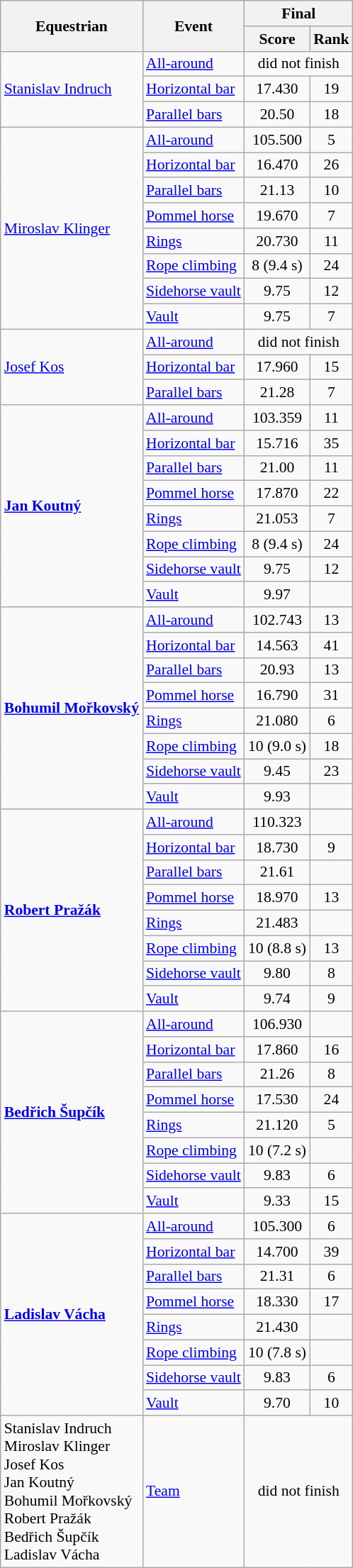<table class=wikitable style="font-size:90%">
<tr>
<th rowspan=2>Equestrian</th>
<th rowspan=2>Event</th>
<th colspan=2>Final</th>
</tr>
<tr>
<th>Score</th>
<th>Rank</th>
</tr>
<tr>
<td rowspan=3><a href='#'>Stanislav Indruch</a></td>
<td><a href='#'>All-around</a></td>
<td align=center colspan=2>did not finish</td>
</tr>
<tr>
<td><a href='#'>Horizontal bar</a></td>
<td align=center>17.430</td>
<td align=center>19</td>
</tr>
<tr>
<td><a href='#'>Parallel bars</a></td>
<td align=center>20.50</td>
<td align=center>18</td>
</tr>
<tr>
<td rowspan=8><a href='#'>Miroslav Klinger</a></td>
<td><a href='#'>All-around</a></td>
<td align=center>105.500</td>
<td align=center>5</td>
</tr>
<tr>
<td><a href='#'>Horizontal bar</a></td>
<td align=center>16.470</td>
<td align=center>26</td>
</tr>
<tr>
<td><a href='#'>Parallel bars</a></td>
<td align=center>21.13</td>
<td align=center>10</td>
</tr>
<tr>
<td><a href='#'>Pommel horse</a></td>
<td align=center>19.670</td>
<td align=center>7</td>
</tr>
<tr>
<td><a href='#'>Rings</a></td>
<td align=center>20.730</td>
<td align=center>11</td>
</tr>
<tr>
<td><a href='#'>Rope climbing</a></td>
<td align=center>8 (9.4 s)</td>
<td align=center>24</td>
</tr>
<tr>
<td><a href='#'>Sidehorse vault</a></td>
<td align=center>9.75</td>
<td align=center>12</td>
</tr>
<tr>
<td><a href='#'>Vault</a></td>
<td align=center>9.75</td>
<td align=center>7</td>
</tr>
<tr>
<td rowspan=3><a href='#'>Josef Kos</a></td>
<td><a href='#'>All-around</a></td>
<td align=center colspan=2>did not finish</td>
</tr>
<tr>
<td><a href='#'>Horizontal bar</a></td>
<td align=center>17.960</td>
<td align=center>15</td>
</tr>
<tr>
<td><a href='#'>Parallel bars</a></td>
<td align=center>21.28</td>
<td align=center>7</td>
</tr>
<tr>
<td rowspan=8><strong><a href='#'>Jan Koutný</a></strong></td>
<td><a href='#'>All-around</a></td>
<td align=center>103.359</td>
<td align=center>11</td>
</tr>
<tr>
<td><a href='#'>Horizontal bar</a></td>
<td align=center>15.716</td>
<td align=center>35</td>
</tr>
<tr>
<td><a href='#'>Parallel bars</a></td>
<td align=center>21.00</td>
<td align=center>11</td>
</tr>
<tr>
<td><a href='#'>Pommel horse</a></td>
<td align=center>17.870</td>
<td align=center>22</td>
</tr>
<tr>
<td><a href='#'>Rings</a></td>
<td align=center>21.053</td>
<td align=center>7</td>
</tr>
<tr>
<td><a href='#'>Rope climbing</a></td>
<td align=center>8 (9.4 s)</td>
<td align=center>24</td>
</tr>
<tr>
<td><a href='#'>Sidehorse vault</a></td>
<td align=center>9.75</td>
<td align=center>12</td>
</tr>
<tr>
<td><a href='#'>Vault</a></td>
<td align=center>9.97</td>
<td align=center></td>
</tr>
<tr>
<td rowspan=8><strong><a href='#'>Bohumil Mořkovský</a></strong></td>
<td><a href='#'>All-around</a></td>
<td align=center>102.743</td>
<td align=center>13</td>
</tr>
<tr>
<td><a href='#'>Horizontal bar</a></td>
<td align=center>14.563</td>
<td align=center>41</td>
</tr>
<tr>
<td><a href='#'>Parallel bars</a></td>
<td align=center>20.93</td>
<td align=center>13</td>
</tr>
<tr>
<td><a href='#'>Pommel horse</a></td>
<td align=center>16.790</td>
<td align=center>31</td>
</tr>
<tr>
<td><a href='#'>Rings</a></td>
<td align=center>21.080</td>
<td align=center>6</td>
</tr>
<tr>
<td><a href='#'>Rope climbing</a></td>
<td align=center>10 (9.0 s)</td>
<td align=center>18</td>
</tr>
<tr>
<td><a href='#'>Sidehorse vault</a></td>
<td align=center>9.45</td>
<td align=center>23</td>
</tr>
<tr>
<td><a href='#'>Vault</a></td>
<td align=center>9.93</td>
<td align=center></td>
</tr>
<tr>
<td rowspan=8><strong><a href='#'>Robert Pražák</a></strong></td>
<td><a href='#'>All-around</a></td>
<td align=center>110.323</td>
<td align=center></td>
</tr>
<tr>
<td><a href='#'>Horizontal bar</a></td>
<td align=center>18.730</td>
<td align=center>9</td>
</tr>
<tr>
<td><a href='#'>Parallel bars</a></td>
<td align=center>21.61</td>
<td align=center></td>
</tr>
<tr>
<td><a href='#'>Pommel horse</a></td>
<td align=center>18.970</td>
<td align=center>13</td>
</tr>
<tr>
<td><a href='#'>Rings</a></td>
<td align=center>21.483</td>
<td align=center></td>
</tr>
<tr>
<td><a href='#'>Rope climbing</a></td>
<td align=center>10 (8.8 s)</td>
<td align=center>13</td>
</tr>
<tr>
<td><a href='#'>Sidehorse vault</a></td>
<td align=center>9.80</td>
<td align=center>8</td>
</tr>
<tr>
<td><a href='#'>Vault</a></td>
<td align=center>9.74</td>
<td align=center>9</td>
</tr>
<tr>
<td rowspan=8><strong><a href='#'>Bedřich Šupčík</a></strong></td>
<td><a href='#'>All-around</a></td>
<td align=center>106.930</td>
<td align=center></td>
</tr>
<tr>
<td><a href='#'>Horizontal bar</a></td>
<td align=center>17.860</td>
<td align=center>16</td>
</tr>
<tr>
<td><a href='#'>Parallel bars</a></td>
<td align=center>21.26</td>
<td align=center>8</td>
</tr>
<tr>
<td><a href='#'>Pommel horse</a></td>
<td align=center>17.530</td>
<td align=center>24</td>
</tr>
<tr>
<td><a href='#'>Rings</a></td>
<td align=center>21.120</td>
<td align=center>5</td>
</tr>
<tr>
<td><a href='#'>Rope climbing</a></td>
<td align=center>10 (7.2 s)</td>
<td align=center></td>
</tr>
<tr>
<td><a href='#'>Sidehorse vault</a></td>
<td align=center>9.83</td>
<td align=center>6</td>
</tr>
<tr>
<td><a href='#'>Vault</a></td>
<td align=center>9.33</td>
<td align=center>15</td>
</tr>
<tr>
<td rowspan=8><strong><a href='#'>Ladislav Vácha</a></strong></td>
<td><a href='#'>All-around</a></td>
<td align=center>105.300</td>
<td align=center>6</td>
</tr>
<tr>
<td><a href='#'>Horizontal bar</a></td>
<td align=center>14.700</td>
<td align=center>39</td>
</tr>
<tr>
<td><a href='#'>Parallel bars</a></td>
<td align=center>21.31</td>
<td align=center>6</td>
</tr>
<tr>
<td><a href='#'>Pommel horse</a></td>
<td align=center>18.330</td>
<td align=center>17</td>
</tr>
<tr>
<td><a href='#'>Rings</a></td>
<td align=center>21.430</td>
<td align=center></td>
</tr>
<tr>
<td><a href='#'>Rope climbing</a></td>
<td align=center>10 (7.8 s)</td>
<td align=center></td>
</tr>
<tr>
<td><a href='#'>Sidehorse vault</a></td>
<td align=center>9.83</td>
<td align=center>6</td>
</tr>
<tr>
<td><a href='#'>Vault</a></td>
<td align=center>9.70</td>
<td align=center>10</td>
</tr>
<tr>
<td>Stanislav Indruch <br> Miroslav Klinger <br> Josef Kos <br> Jan Koutný <br> Bohumil Mořkovský <br> Robert Pražák <br> Bedřich Šupčík <br> Ladislav Vácha</td>
<td><a href='#'>Team</a></td>
<td align=center colspan=2>did not finish</td>
</tr>
</table>
